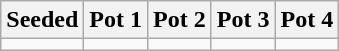<table class="wikitable">
<tr>
<th>Seeded</th>
<th>Pot 1</th>
<th>Pot 2</th>
<th>Pot 3</th>
<th>Pot 4</th>
</tr>
<tr>
<td></td>
<td></td>
<td></td>
<td></td>
<td></td>
</tr>
</table>
